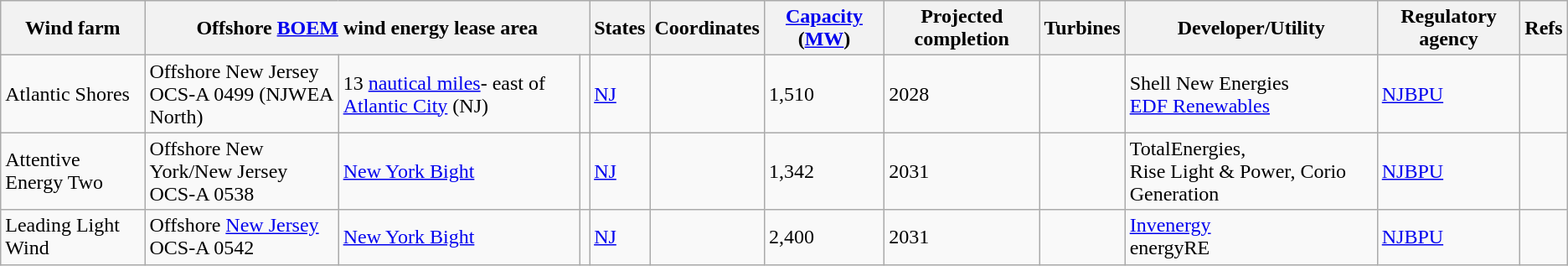<table class="wikitable sortable">
<tr>
<th>Wind farm</th>
<th colspan="3">Offshore <a href='#'>BOEM</a> wind energy lease area</th>
<th>States</th>
<th class="unsortable">Coordinates</th>
<th><a href='#'>Capacity</a> (<a href='#'>MW</a>)</th>
<th>Projected completion</th>
<th>Turbines</th>
<th>Developer/Utility</th>
<th>Regulatory agency</th>
<th>Refs</th>
</tr>
<tr>
<td>Atlantic Shores</td>
<td>Offshore New Jersey<br>OCS-A 0499
(NJWEA North)</td>
<td>13 <a href='#'>nautical miles</a>- east of <a href='#'>Atlantic City</a> (NJ)</td>
<td></td>
<td><a href='#'>NJ</a></td>
<td></td>
<td>1,510</td>
<td>2028</td>
<td></td>
<td>Shell New Energies<br><a href='#'>EDF Renewables</a></td>
<td><a href='#'>NJBPU</a></td>
<td></td>
</tr>
<tr>
<td>Attentive Energy Two</td>
<td>Offshore New York/New Jersey<br>OCS-A 0538</td>
<td><a href='#'>New York Bight</a></td>
<td></td>
<td><a href='#'>NJ</a></td>
<td></td>
<td>1,342</td>
<td>2031</td>
<td></td>
<td>TotalEnergies,<br>Rise Light & Power, Corio Generation</td>
<td><a href='#'>NJBPU</a></td>
<td></td>
</tr>
<tr>
<td>Leading Light Wind</td>
<td>Offshore <a href='#'>New Jersey</a><br>OCS-A 0542</td>
<td><a href='#'>New York Bight</a></td>
<td></td>
<td><a href='#'>NJ</a></td>
<td></td>
<td>2,400</td>
<td>2031</td>
<td></td>
<td><a href='#'>Invenergy</a><br>energyRE</td>
<td><a href='#'>NJBPU</a></td>
<td></td>
</tr>
</table>
